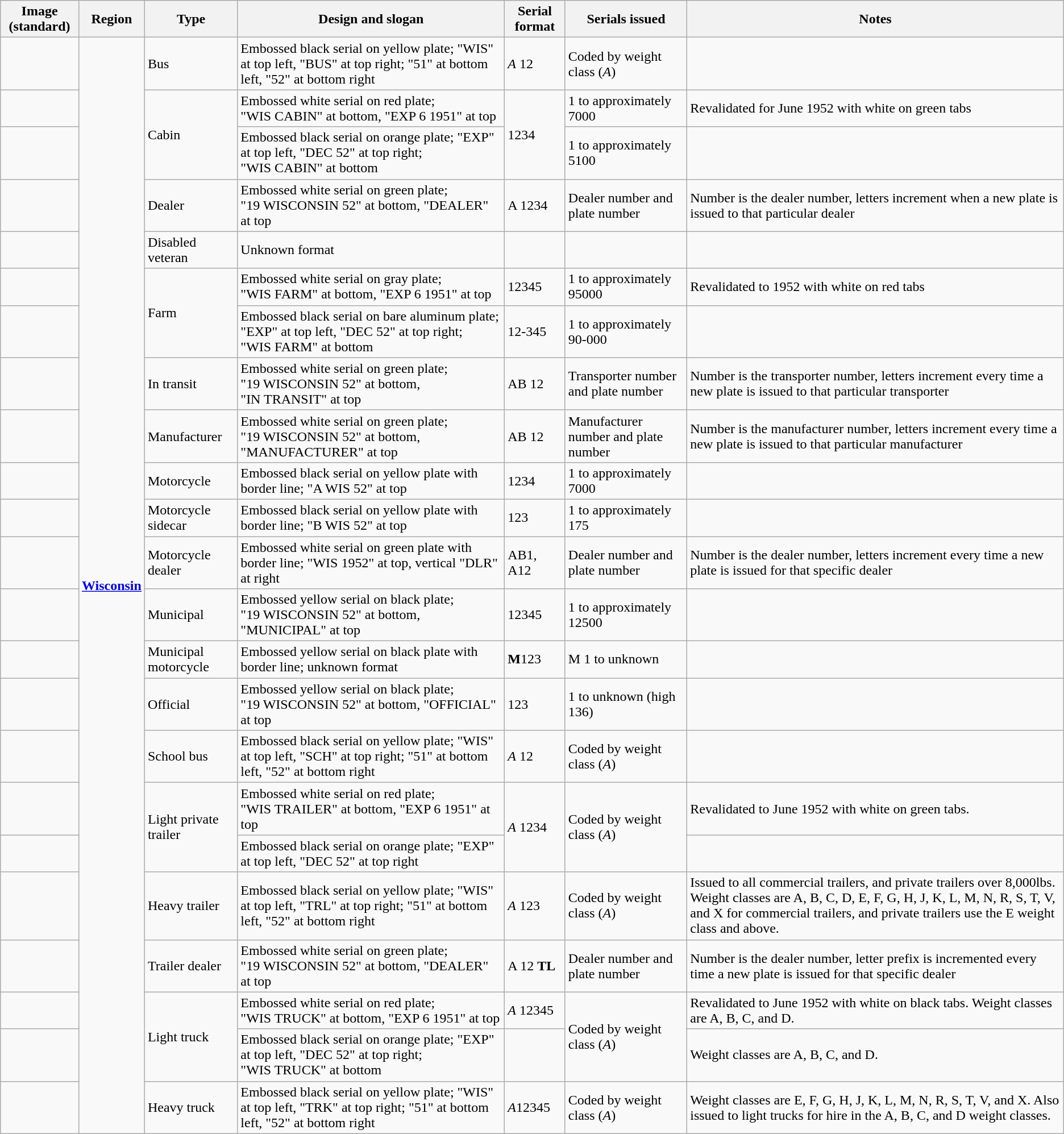<table class="wikitable">
<tr>
<th>Image (standard)</th>
<th>Region</th>
<th>Type</th>
<th>Design and slogan</th>
<th>Serial format</th>
<th>Serials issued</th>
<th>Notes</th>
</tr>
<tr>
<td></td>
<td rowspan="23"><a href='#'><strong>Wisconsin</strong></a></td>
<td>Bus</td>
<td>Embossed black serial on yellow plate; "WIS" at top left, "BUS" at top right; "51" at bottom left, "52" at bottom right</td>
<td><em>A</em> 12</td>
<td>Coded by weight class (<em>A</em>)</td>
<td></td>
</tr>
<tr>
<td></td>
<td rowspan="2">Cabin</td>
<td>Embossed white serial on red plate; "WIS CABIN" at bottom, "EXP 6 1951" at top</td>
<td rowspan="2">1234</td>
<td>1 to approximately 7000</td>
<td>Revalidated for June 1952 with white on green tabs</td>
</tr>
<tr>
<td></td>
<td>Embossed black serial on orange plate; "EXP" at top left, "DEC 52" at top right; "WIS CABIN" at bottom</td>
<td>1 to approximately 5100</td>
<td></td>
</tr>
<tr>
<td></td>
<td>Dealer</td>
<td>Embossed white serial on green plate; "19 WISCONSIN 52" at bottom, "DEALER" at top</td>
<td>A 1234</td>
<td>Dealer number and plate number</td>
<td>Number is the dealer number, letters increment when a new plate is issued to that particular dealer</td>
</tr>
<tr>
<td></td>
<td>Disabled veteran</td>
<td>Unknown format</td>
<td></td>
<td></td>
<td></td>
</tr>
<tr>
<td></td>
<td rowspan="2">Farm</td>
<td>Embossed white serial on gray plate; "WIS FARM" at bottom, "EXP 6 1951" at top</td>
<td>12345</td>
<td>1 to approximately 95000</td>
<td>Revalidated to 1952 with white on red tabs</td>
</tr>
<tr>
<td></td>
<td>Embossed black serial on bare aluminum plate; "EXP" at top left, "DEC 52" at top right; "WIS FARM" at bottom</td>
<td>12-345</td>
<td>1 to approximately 90-000</td>
<td></td>
</tr>
<tr>
<td></td>
<td>In transit</td>
<td>Embossed white serial on green plate; "19 WISCONSIN 52" at bottom, "IN TRANSIT" at top</td>
<td>AB 12</td>
<td>Transporter number and plate number</td>
<td>Number is the transporter number, letters increment every time a new plate is issued to that particular transporter</td>
</tr>
<tr>
<td></td>
<td>Manufacturer</td>
<td>Embossed white serial on green plate; "19 WISCONSIN 52" at bottom, "MANUFACTURER" at top</td>
<td>AB 12</td>
<td>Manufacturer number and plate number</td>
<td>Number is the manufacturer number, letters increment every time a new plate is issued to that particular manufacturer</td>
</tr>
<tr>
<td></td>
<td>Motorcycle</td>
<td>Embossed black serial on yellow plate with border line; "A WIS 52" at top</td>
<td>1234</td>
<td>1 to approximately 7000</td>
<td></td>
</tr>
<tr>
<td></td>
<td>Motorcycle sidecar</td>
<td>Embossed black serial on yellow plate with border line; "B WIS 52" at top</td>
<td>123</td>
<td>1 to approximately 175</td>
<td></td>
</tr>
<tr>
<td></td>
<td>Motorcycle dealer</td>
<td>Embossed white serial on green plate with border line; "WIS 1952" at top, vertical "DLR" at right</td>
<td>AB1, A12</td>
<td>Dealer number and plate number</td>
<td>Number is the dealer number, letters increment every time a new plate is issued for that specific dealer</td>
</tr>
<tr>
<td></td>
<td>Municipal</td>
<td>Embossed yellow serial on black plate; "19 WISCONSIN 52" at bottom, "MUNICIPAL" at top</td>
<td>12345</td>
<td>1 to approximately 12500</td>
<td></td>
</tr>
<tr>
<td></td>
<td>Municipal motorcycle</td>
<td>Embossed yellow serial on black plate with border line; unknown format</td>
<td><strong>M</strong>123</td>
<td>M 1 to unknown</td>
<td></td>
</tr>
<tr>
<td></td>
<td>Official</td>
<td>Embossed yellow serial on black plate; "19 WISCONSIN 52" at bottom, "OFFICIAL" at top</td>
<td>123</td>
<td>1 to unknown (high 136)</td>
<td></td>
</tr>
<tr>
<td></td>
<td>School bus</td>
<td>Embossed black serial on yellow plate; "WIS" at top left, "SCH" at top right; "51" at bottom left, "52" at bottom right</td>
<td><em>A</em> 12</td>
<td>Coded by weight class (<em>A</em>)</td>
<td></td>
</tr>
<tr>
<td></td>
<td rowspan="2">Light private trailer</td>
<td>Embossed white serial on red plate; "WIS TRAILER" at bottom, "EXP 6 1951" at top</td>
<td rowspan="2"><em>A</em> 1234</td>
<td rowspan="2">Coded by weight class (<em>A</em>)</td>
<td>Revalidated to June 1952 with white on green tabs.</td>
</tr>
<tr>
<td></td>
<td>Embossed black serial on orange plate; "EXP" at top left, "DEC 52" at top right</td>
<td></td>
</tr>
<tr>
<td></td>
<td>Heavy trailer</td>
<td>Embossed black serial on yellow plate; "WIS" at top left, "TRL" at top right; "51" at bottom left, "52" at bottom right</td>
<td><em>A</em> 123</td>
<td>Coded by weight class (<em>A</em>)</td>
<td>Issued to all commercial trailers, and private trailers over 8,000lbs. Weight classes are A, B, C, D, E, F, G, H, J, K, L, M, N, R, S, T, V, and X for commercial trailers, and private trailers use the E weight class and above.</td>
</tr>
<tr>
<td></td>
<td>Trailer dealer</td>
<td>Embossed white serial on green plate; "19 WISCONSIN 52" at bottom, "DEALER" at top</td>
<td>A 12 <strong>TL</strong></td>
<td>Dealer number and plate number</td>
<td>Number is the dealer number, letter prefix is incremented every time a new plate is issued for that specific dealer</td>
</tr>
<tr>
<td></td>
<td rowspan="2">Light truck</td>
<td>Embossed white serial on red plate; "WIS TRUCK" at bottom, "EXP 6 1951" at top</td>
<td><em>A</em> 12345</td>
<td rowspan="2">Coded by weight class (<em>A</em>)</td>
<td>Revalidated to June 1952 with white on black tabs. Weight classes are A, B, C, and D.</td>
</tr>
<tr>
<td></td>
<td>Embossed black serial on orange plate; "EXP" at top left, "DEC 52" at top right; "WIS TRUCK" at bottom</td>
<td></td>
<td>Weight classes are A, B, C, and D.</td>
</tr>
<tr>
<td></td>
<td>Heavy truck</td>
<td>Embossed black serial on yellow plate; "WIS" at top left, "TRK" at top right; "51" at bottom left, "52" at bottom right</td>
<td><em>A</em>12345</td>
<td>Coded by weight class (<em>A</em>)</td>
<td>Weight classes are E, F, G, H, J, K, L, M, N, R, S, T, V, and X. Also issued to light trucks for hire in the A, B, C, and D weight classes.</td>
</tr>
</table>
